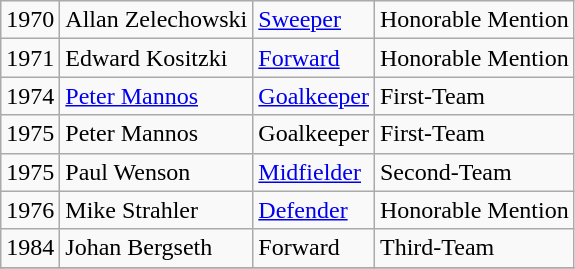<table class="wikitable">
<tr>
<td>1970</td>
<td> Allan Zelechowski</td>
<td><a href='#'>Sweeper</a></td>
<td>Honorable Mention</td>
</tr>
<tr>
<td>1971</td>
<td> Edward Kositzki</td>
<td><a href='#'>Forward</a></td>
<td>Honorable Mention</td>
</tr>
<tr>
<td>1974</td>
<td> <a href='#'>Peter Mannos</a></td>
<td><a href='#'>Goalkeeper</a></td>
<td>First-Team</td>
</tr>
<tr>
<td>1975</td>
<td> Peter Mannos</td>
<td>Goalkeeper</td>
<td>First-Team</td>
</tr>
<tr>
<td>1975</td>
<td> Paul Wenson</td>
<td><a href='#'>Midfielder</a></td>
<td>Second-Team</td>
</tr>
<tr>
<td>1976</td>
<td> Mike Strahler</td>
<td><a href='#'>Defender</a></td>
<td>Honorable Mention</td>
</tr>
<tr>
<td>1984</td>
<td> Johan Bergseth</td>
<td>Forward</td>
<td>Third-Team</td>
</tr>
<tr>
</tr>
</table>
